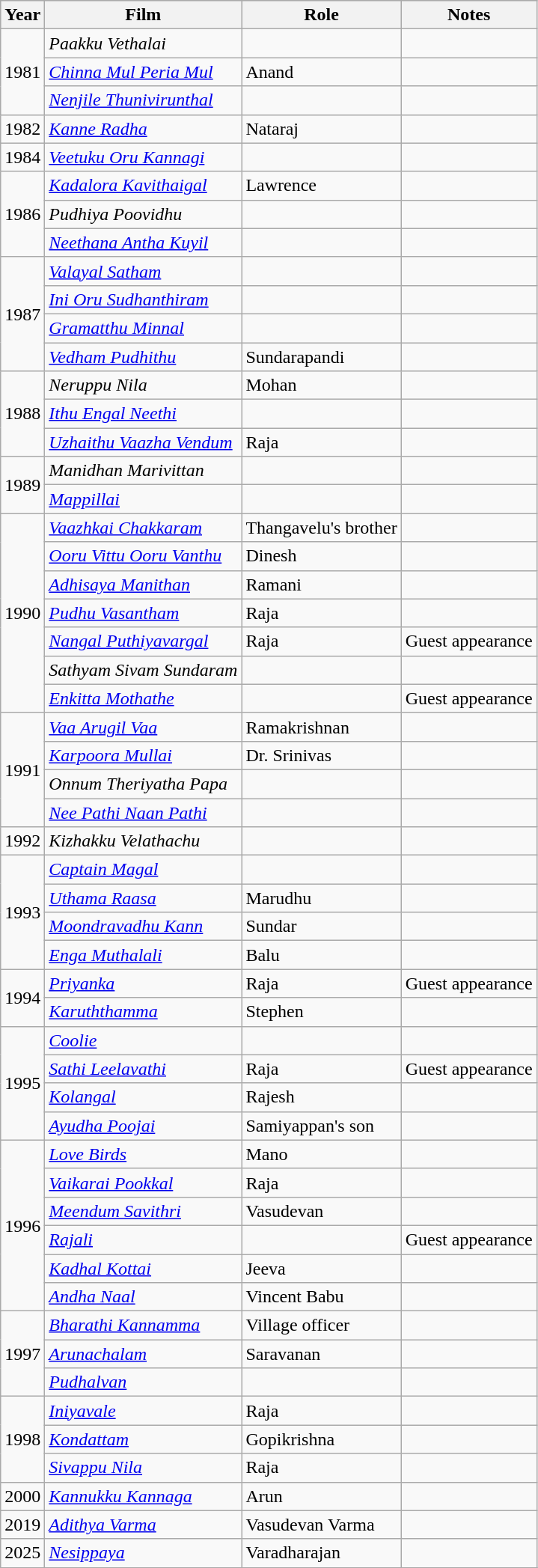<table class="wikitable sortable">
<tr style="background:#ccc; text-align:center;">
<th>Year</th>
<th>Film</th>
<th>Role</th>
<th>Notes</th>
</tr>
<tr>
<td rowspan="3">1981</td>
<td><em>Paakku Vethalai</em></td>
<td></td>
<td></td>
</tr>
<tr>
<td><em><a href='#'>Chinna Mul Peria Mul</a></em></td>
<td>Anand</td>
<td></td>
</tr>
<tr>
<td><em><a href='#'>Nenjile Thunivirunthal</a></em></td>
<td></td>
<td></td>
</tr>
<tr>
<td>1982</td>
<td><em><a href='#'>Kanne Radha</a></em></td>
<td>Nataraj</td>
<td></td>
</tr>
<tr>
<td>1984</td>
<td><em><a href='#'>Veetuku Oru Kannagi</a></em></td>
<td></td>
<td></td>
</tr>
<tr>
<td rowspan="3">1986</td>
<td><em><a href='#'>Kadalora Kavithaigal</a></em></td>
<td>Lawrence</td>
<td></td>
</tr>
<tr>
<td><em>Pudhiya Poovidhu</em></td>
<td></td>
<td></td>
</tr>
<tr>
<td><em><a href='#'>Neethana Antha Kuyil</a></em></td>
<td></td>
<td></td>
</tr>
<tr>
<td rowspan="4">1987</td>
<td><em><a href='#'>Valayal Satham</a></em></td>
<td></td>
<td></td>
</tr>
<tr>
<td><em><a href='#'>Ini Oru Sudhanthiram</a></em></td>
<td></td>
<td></td>
</tr>
<tr>
<td><em><a href='#'>Gramatthu Minnal</a></em></td>
<td></td>
<td></td>
</tr>
<tr>
<td><em><a href='#'>Vedham Pudhithu</a></em></td>
<td>Sundarapandi</td>
<td></td>
</tr>
<tr>
<td rowspan="3">1988</td>
<td><em>Neruppu Nila</em></td>
<td>Mohan</td>
<td></td>
</tr>
<tr>
<td><em><a href='#'>Ithu Engal Neethi</a></em></td>
<td></td>
<td></td>
</tr>
<tr>
<td><em><a href='#'>Uzhaithu Vaazha Vendum</a></em></td>
<td>Raja</td>
<td></td>
</tr>
<tr>
<td rowspan="2">1989</td>
<td><em>Manidhan Marivittan</em></td>
<td></td>
<td></td>
</tr>
<tr>
<td><em><a href='#'>Mappillai</a></em></td>
<td></td>
<td></td>
</tr>
<tr>
<td rowspan="7">1990</td>
<td><em><a href='#'>Vaazhkai Chakkaram</a></em></td>
<td>Thangavelu's brother</td>
<td></td>
</tr>
<tr>
<td><em><a href='#'>Ooru Vittu Ooru Vanthu</a></em></td>
<td>Dinesh</td>
<td></td>
</tr>
<tr>
<td><em><a href='#'>Adhisaya Manithan</a></em></td>
<td>Ramani</td>
<td></td>
</tr>
<tr>
<td><em><a href='#'>Pudhu Vasantham</a></em></td>
<td>Raja</td>
<td></td>
</tr>
<tr>
<td><em><a href='#'>Nangal Puthiyavargal</a></em></td>
<td>Raja</td>
<td>Guest appearance</td>
</tr>
<tr>
<td><em>Sathyam Sivam Sundaram</em></td>
<td></td>
<td></td>
</tr>
<tr>
<td><em><a href='#'>Enkitta Mothathe</a></em></td>
<td></td>
<td>Guest appearance</td>
</tr>
<tr>
<td rowspan="4">1991</td>
<td><em><a href='#'>Vaa Arugil Vaa</a></em></td>
<td>Ramakrishnan</td>
<td></td>
</tr>
<tr>
<td><em><a href='#'>Karpoora Mullai</a></em></td>
<td>Dr. Srinivas</td>
<td></td>
</tr>
<tr>
<td><em>Onnum Theriyatha Papa</em></td>
<td></td>
<td></td>
</tr>
<tr>
<td><em><a href='#'>Nee Pathi Naan Pathi</a></em></td>
<td></td>
<td></td>
</tr>
<tr>
<td rowspan="1">1992</td>
<td><em>Kizhakku Velathachu</em></td>
<td></td>
<td></td>
</tr>
<tr>
<td rowspan="4">1993</td>
<td><em><a href='#'>Captain Magal</a></em></td>
<td></td>
<td></td>
</tr>
<tr>
<td><em><a href='#'>Uthama Raasa</a></em></td>
<td>Marudhu</td>
<td></td>
</tr>
<tr>
<td><em><a href='#'>Moondravadhu Kann</a></em></td>
<td>Sundar</td>
<td></td>
</tr>
<tr>
<td><em><a href='#'>Enga Muthalali</a></em></td>
<td>Balu</td>
<td></td>
</tr>
<tr>
<td rowspan="2">1994</td>
<td><em><a href='#'>Priyanka</a></em></td>
<td>Raja</td>
<td>Guest appearance</td>
</tr>
<tr>
<td><em><a href='#'>Karuththamma</a></em></td>
<td>Stephen</td>
<td></td>
</tr>
<tr>
<td rowspan="4">1995</td>
<td><em><a href='#'>Coolie</a></em></td>
<td></td>
<td></td>
</tr>
<tr>
<td><em><a href='#'>Sathi Leelavathi</a></em></td>
<td>Raja</td>
<td>Guest appearance</td>
</tr>
<tr>
<td><em><a href='#'>Kolangal</a></em></td>
<td>Rajesh</td>
<td></td>
</tr>
<tr>
<td><em><a href='#'>Ayudha Poojai</a></em></td>
<td>Samiyappan's son</td>
<td></td>
</tr>
<tr>
<td rowspan="6">1996</td>
<td><em><a href='#'>Love Birds</a></em></td>
<td>Mano</td>
<td></td>
</tr>
<tr>
<td><em><a href='#'>Vaikarai Pookkal</a></em></td>
<td>Raja</td>
<td></td>
</tr>
<tr>
<td><em><a href='#'>Meendum Savithri</a></em></td>
<td>Vasudevan</td>
<td></td>
</tr>
<tr>
<td><em><a href='#'>Rajali</a></em></td>
<td></td>
<td>Guest appearance</td>
</tr>
<tr>
<td><em><a href='#'>Kadhal Kottai</a></em></td>
<td>Jeeva</td>
<td></td>
</tr>
<tr>
<td><em><a href='#'>Andha Naal</a></em></td>
<td>Vincent Babu</td>
<td></td>
</tr>
<tr>
<td rowspan="3">1997</td>
<td><em><a href='#'>Bharathi Kannamma</a></em></td>
<td>Village officer</td>
<td></td>
</tr>
<tr>
<td><em><a href='#'>Arunachalam</a></em></td>
<td>Saravanan</td>
<td></td>
</tr>
<tr>
<td><em><a href='#'>Pudhalvan</a></em></td>
<td></td>
<td></td>
</tr>
<tr>
<td rowspan="3">1998</td>
<td><em><a href='#'>Iniyavale</a></em></td>
<td>Raja</td>
<td></td>
</tr>
<tr>
<td><em><a href='#'>Kondattam</a></em></td>
<td>Gopikrishna</td>
<td></td>
</tr>
<tr>
<td><em><a href='#'>Sivappu Nila</a></em></td>
<td>Raja</td>
<td></td>
</tr>
<tr>
<td>2000</td>
<td><em><a href='#'>Kannukku Kannaga</a></em></td>
<td>Arun</td>
<td></td>
</tr>
<tr>
<td>2019</td>
<td><em><a href='#'>Adithya Varma</a></em></td>
<td>Vasudevan Varma</td>
<td></td>
</tr>
<tr>
<td>2025</td>
<td><em><a href='#'>Nesippaya</a></em></td>
<td>Varadharajan</td>
<td></td>
</tr>
<tr>
</tr>
</table>
